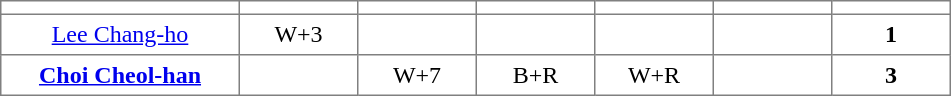<table class="toccolours" border="1" cellpadding="4" cellspacing="0" style="border-collapse: collapse; margin:0;">
<tr>
<th width=150></th>
<th width=70></th>
<th width=70></th>
<th width=70></th>
<th width=70></th>
<th width=70></th>
<th width=70></th>
</tr>
<tr align=center>
<td> <a href='#'>Lee Chang-ho</a></td>
<td>W+3</td>
<td></td>
<td></td>
<td></td>
<td></td>
<td><strong>1</strong></td>
</tr>
<tr align=center>
<td> <strong><a href='#'>Choi Cheol-han</a></strong></td>
<td></td>
<td>W+7</td>
<td>B+R</td>
<td>W+R</td>
<td></td>
<td><strong>3</strong></td>
</tr>
</table>
